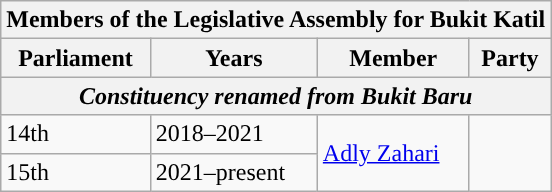<table class="wikitable">
<tr>
<th colspan="4">Members of the Legislative Assembly for Bukit Katil</th>
</tr>
<tr>
<th>Parliament</th>
<th>Years</th>
<th>Member</th>
<th>Party</th>
</tr>
<tr>
<th colspan="4"><em>Constituency renamed from Bukit Baru</em></th>
</tr>
<tr>
<td>14th</td>
<td>2018–2021</td>
<td rowspan="2"><a href='#'>Adly Zahari</a></td>
<td rowspan="2"></td>
</tr>
<tr>
<td>15th</td>
<td>2021–present</td>
</tr>
</table>
